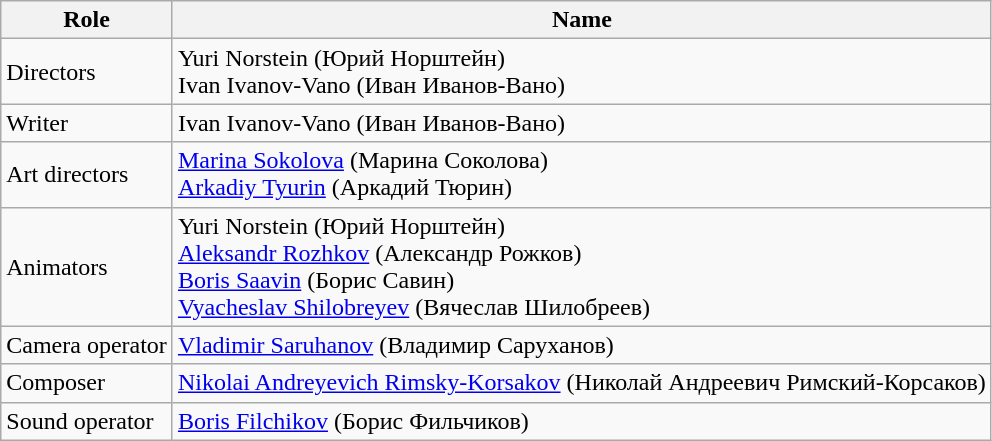<table class="wikitable sortable">
<tr>
<th>Role</th>
<th>Name</th>
</tr>
<tr>
<td>Directors</td>
<td>Yuri Norstein (Юрий Норштейн)<br>Ivan Ivanov-Vano (Иван Иванов-Вано)</td>
</tr>
<tr>
<td>Writer</td>
<td>Ivan Ivanov-Vano (Иван Иванов-Вано)</td>
</tr>
<tr>
<td>Art directors</td>
<td><a href='#'>Marina Sokolova</a> (Марина Соколова)<br> <a href='#'>Arkadiy Tyurin</a> (Аркадий Тюрин)</td>
</tr>
<tr>
<td>Animators</td>
<td>Yuri Norstein (Юрий Норштейн)<br><a href='#'>Aleksandr Rozhkov</a> (Александр Рожков)<br><a href='#'>Boris Saavin</a> (Борис Савин)<br><a href='#'>Vyacheslav Shilobreyev</a> (Вячеслав Шилобреев)</td>
</tr>
<tr>
<td>Camera operator</td>
<td><a href='#'>Vladimir Saruhanov</a> (Владимир Саруханов)</td>
</tr>
<tr>
<td>Composer</td>
<td><a href='#'>Nikolai Andreyevich Rimsky-Korsakov</a> (Николай Андреевич Римский-Корсаков)</td>
</tr>
<tr>
<td>Sound operator</td>
<td><a href='#'>Boris Filchikov</a> (Борис Фильчиков)</td>
</tr>
</table>
